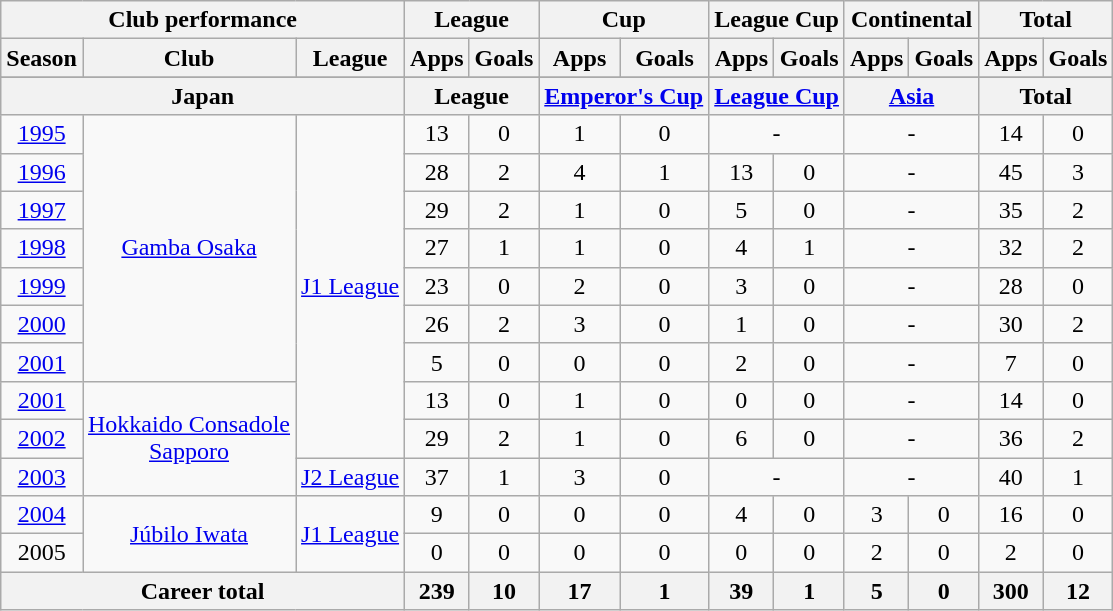<table class="wikitable" style="text-align:center">
<tr>
<th colspan=3>Club performance</th>
<th colspan=2>League</th>
<th colspan=2>Cup</th>
<th colspan=2>League Cup</th>
<th colspan=2>Continental</th>
<th colspan=2>Total</th>
</tr>
<tr>
<th>Season</th>
<th>Club</th>
<th>League</th>
<th>Apps</th>
<th>Goals</th>
<th>Apps</th>
<th>Goals</th>
<th>Apps</th>
<th>Goals</th>
<th>Apps</th>
<th>Goals</th>
<th>Apps</th>
<th>Goals</th>
</tr>
<tr>
</tr>
<tr>
<th colspan=3>Japan</th>
<th colspan=2>League</th>
<th colspan=2><a href='#'>Emperor's Cup</a></th>
<th colspan=2><a href='#'>League Cup</a></th>
<th colspan=2><a href='#'>Asia</a></th>
<th colspan=2>Total</th>
</tr>
<tr>
<td><a href='#'>1995</a></td>
<td rowspan="7"><a href='#'>Gamba Osaka</a></td>
<td rowspan="9"><a href='#'>J1 League</a></td>
<td>13</td>
<td>0</td>
<td>1</td>
<td>0</td>
<td colspan="2">-</td>
<td colspan="2">-</td>
<td>14</td>
<td>0</td>
</tr>
<tr>
<td><a href='#'>1996</a></td>
<td>28</td>
<td>2</td>
<td>4</td>
<td>1</td>
<td>13</td>
<td>0</td>
<td colspan="2">-</td>
<td>45</td>
<td>3</td>
</tr>
<tr>
<td><a href='#'>1997</a></td>
<td>29</td>
<td>2</td>
<td>1</td>
<td>0</td>
<td>5</td>
<td>0</td>
<td colspan="2">-</td>
<td>35</td>
<td>2</td>
</tr>
<tr>
<td><a href='#'>1998</a></td>
<td>27</td>
<td>1</td>
<td>1</td>
<td>0</td>
<td>4</td>
<td>1</td>
<td colspan="2">-</td>
<td>32</td>
<td>2</td>
</tr>
<tr>
<td><a href='#'>1999</a></td>
<td>23</td>
<td>0</td>
<td>2</td>
<td>0</td>
<td>3</td>
<td>0</td>
<td colspan="2">-</td>
<td>28</td>
<td>0</td>
</tr>
<tr>
<td><a href='#'>2000</a></td>
<td>26</td>
<td>2</td>
<td>3</td>
<td>0</td>
<td>1</td>
<td>0</td>
<td colspan="2">-</td>
<td>30</td>
<td>2</td>
</tr>
<tr>
<td><a href='#'>2001</a></td>
<td>5</td>
<td>0</td>
<td>0</td>
<td>0</td>
<td>2</td>
<td>0</td>
<td colspan="2">-</td>
<td>7</td>
<td>0</td>
</tr>
<tr>
<td><a href='#'>2001</a></td>
<td rowspan="3"><a href='#'>Hokkaido Consadole<br>Sapporo</a></td>
<td>13</td>
<td>0</td>
<td>1</td>
<td>0</td>
<td>0</td>
<td>0</td>
<td colspan="2">-</td>
<td>14</td>
<td>0</td>
</tr>
<tr>
<td><a href='#'>2002</a></td>
<td>29</td>
<td>2</td>
<td>1</td>
<td>0</td>
<td>6</td>
<td>0</td>
<td colspan="2">-</td>
<td>36</td>
<td>2</td>
</tr>
<tr>
<td><a href='#'>2003</a></td>
<td><a href='#'>J2 League</a></td>
<td>37</td>
<td>1</td>
<td>3</td>
<td>0</td>
<td colspan="2">-</td>
<td colspan="2">-</td>
<td>40</td>
<td>1</td>
</tr>
<tr>
<td><a href='#'>2004</a></td>
<td rowspan="2"><a href='#'>Júbilo Iwata</a></td>
<td rowspan="2"><a href='#'>J1 League</a></td>
<td>9</td>
<td>0</td>
<td>0</td>
<td>0</td>
<td>4</td>
<td>0</td>
<td>3</td>
<td>0</td>
<td>16</td>
<td>0</td>
</tr>
<tr>
<td>2005</td>
<td>0</td>
<td>0</td>
<td>0</td>
<td>0</td>
<td>0</td>
<td>0</td>
<td>2</td>
<td>0</td>
<td>2</td>
<td>0</td>
</tr>
<tr>
<th colspan=3>Career total</th>
<th>239</th>
<th>10</th>
<th>17</th>
<th>1</th>
<th>39</th>
<th>1</th>
<th>5</th>
<th>0</th>
<th>300</th>
<th>12</th>
</tr>
</table>
